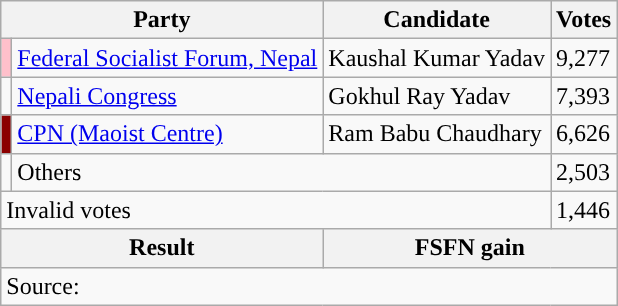<table class="wikitable">
<tr>
<th colspan="2">Party</th>
<th>Candidate</th>
<th>Votes</th>
</tr>
<tr>
<td style="background-color:pink"></td>
<td><a href='#'>Federal Socialist Forum, Nepal</a></td>
<td>Kaushal Kumar Yadav</td>
<td>9,277</td>
</tr>
<tr>
<td style="background-color:"></td>
<td><a href='#'>Nepali Congress</a></td>
<td>Gokhul Ray Yadav</td>
<td>7,393</td>
</tr>
<tr>
<td style="background-color:darkred"></td>
<td><a href='#'>CPN (Maoist Centre)</a></td>
<td>Ram Babu Chaudhary</td>
<td>6,626</td>
</tr>
<tr>
<td></td>
<td colspan="2">Others</td>
<td>2,503</td>
</tr>
<tr>
<td colspan="3">Invalid votes</td>
<td>1,446</td>
</tr>
<tr>
<th colspan="2">Result</th>
<th colspan="2">FSFN gain</th>
</tr>
<tr>
<td colspan="4">Source: </td>
</tr>
</table>
